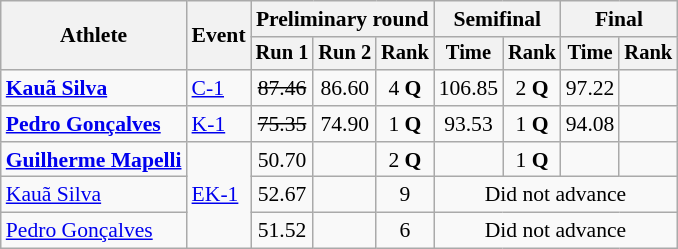<table class=wikitable style=font-size:90%;text-align:center>
<tr>
<th rowspan=2>Athlete</th>
<th rowspan=2>Event</th>
<th colspan=3>Preliminary round</th>
<th colspan=2>Semifinal</th>
<th colspan=2>Final</th>
</tr>
<tr style=font-size:95%>
<th>Run 1</th>
<th>Run 2</th>
<th>Rank</th>
<th>Time</th>
<th>Rank</th>
<th>Time</th>
<th>Rank</th>
</tr>
<tr>
<td align=left><strong><a href='#'>Kauã Silva</a></strong></td>
<td align=left><a href='#'>C-1</a></td>
<td><s>87.46</s></td>
<td>86.60</td>
<td>4 <strong>Q</strong></td>
<td>106.85</td>
<td>2 <strong>Q</strong></td>
<td>97.22</td>
<td></td>
</tr>
<tr>
<td align=left><strong><a href='#'>Pedro Gonçalves</a></strong></td>
<td align=left><a href='#'>K-1</a></td>
<td><s>75.35</s></td>
<td>74.90</td>
<td>1 <strong>Q</strong></td>
<td>93.53</td>
<td>1 <strong>Q</strong></td>
<td>94.08</td>
<td></td>
</tr>
<tr>
<td align=left><strong><a href='#'>Guilherme Mapelli</a></strong></td>
<td align=left rowspan=3><a href='#'>EK-1</a></td>
<td>50.70</td>
<td></td>
<td>2 <strong>Q</strong></td>
<td></td>
<td>1 <strong>Q</strong></td>
<td></td>
<td></td>
</tr>
<tr>
<td align=left><a href='#'>Kauã Silva</a></td>
<td>52.67</td>
<td></td>
<td>9</td>
<td colspan=4>Did not advance</td>
</tr>
<tr>
<td align=left><a href='#'>Pedro Gonçalves</a></td>
<td>51.52</td>
<td></td>
<td>6</td>
<td colspan=4>Did not advance</td>
</tr>
</table>
